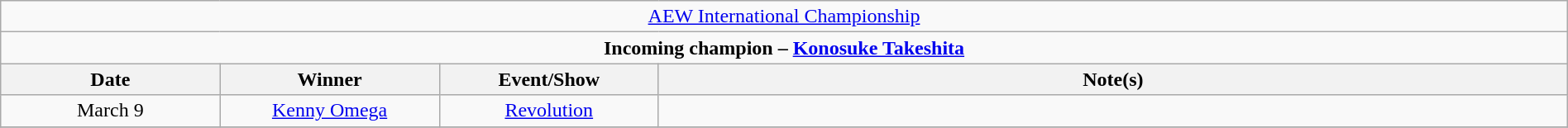<table class="wikitable" style="text-align:center; width:100%;">
<tr>
<td colspan="4" style="text-align: center;"><a href='#'>AEW International Championship</a></td>
</tr>
<tr>
<td colspan="4" style="text-align: center;"><strong>Incoming champion – <a href='#'>Konosuke Takeshita</a></strong></td>
</tr>
<tr>
<th width="14%">Date</th>
<th width="14%">Winner</th>
<th width="14%">Event/Show</th>
<th width="58%">Note(s)</th>
</tr>
<tr>
<td>March 9</td>
<td><a href='#'>Kenny Omega</a></td>
<td><a href='#'>Revolution</a></td>
<td></td>
</tr>
<tr>
</tr>
</table>
